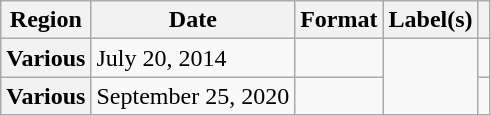<table class="wikitable plainrowheaders">
<tr>
<th>Region</th>
<th>Date</th>
<th>Format</th>
<th>Label(s)</th>
<th></th>
</tr>
<tr>
<th scope="row">Various</th>
<td>July 20, 2014</td>
<td></td>
<td rowspan="2"></td>
<td></td>
</tr>
<tr>
<th scope="row">Various</th>
<td>September 25, 2020</td>
<td></td>
<td></td>
</tr>
</table>
